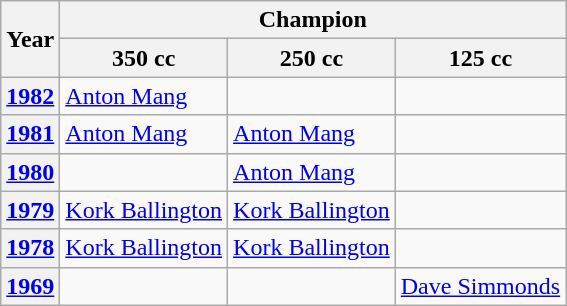<table class="wikitable">
<tr>
<th rowspan=2>Year</th>
<th colspan=3>Champion</th>
</tr>
<tr>
<th>350 cc</th>
<th>250 cc</th>
<th>125 cc</th>
</tr>
<tr>
<th><a href='#'>1982</a></th>
<td> <a href='#'>Anton Mang</a></td>
<td></td>
<td></td>
</tr>
<tr>
<th><a href='#'>1981</a></th>
<td> <a href='#'>Anton Mang</a></td>
<td> <a href='#'>Anton Mang</a></td>
<td></td>
</tr>
<tr>
<th><a href='#'>1980</a></th>
<td></td>
<td> <a href='#'>Anton Mang</a></td>
<td></td>
</tr>
<tr>
<th><a href='#'>1979</a></th>
<td> <a href='#'>Kork Ballington</a></td>
<td> <a href='#'>Kork Ballington</a></td>
<td></td>
</tr>
<tr>
<th><a href='#'>1978</a></th>
<td> <a href='#'>Kork Ballington</a></td>
<td> <a href='#'>Kork Ballington</a></td>
<td></td>
</tr>
<tr>
<th><a href='#'>1969</a></th>
<td></td>
<td></td>
<td> <a href='#'>Dave Simmonds</a></td>
</tr>
</table>
